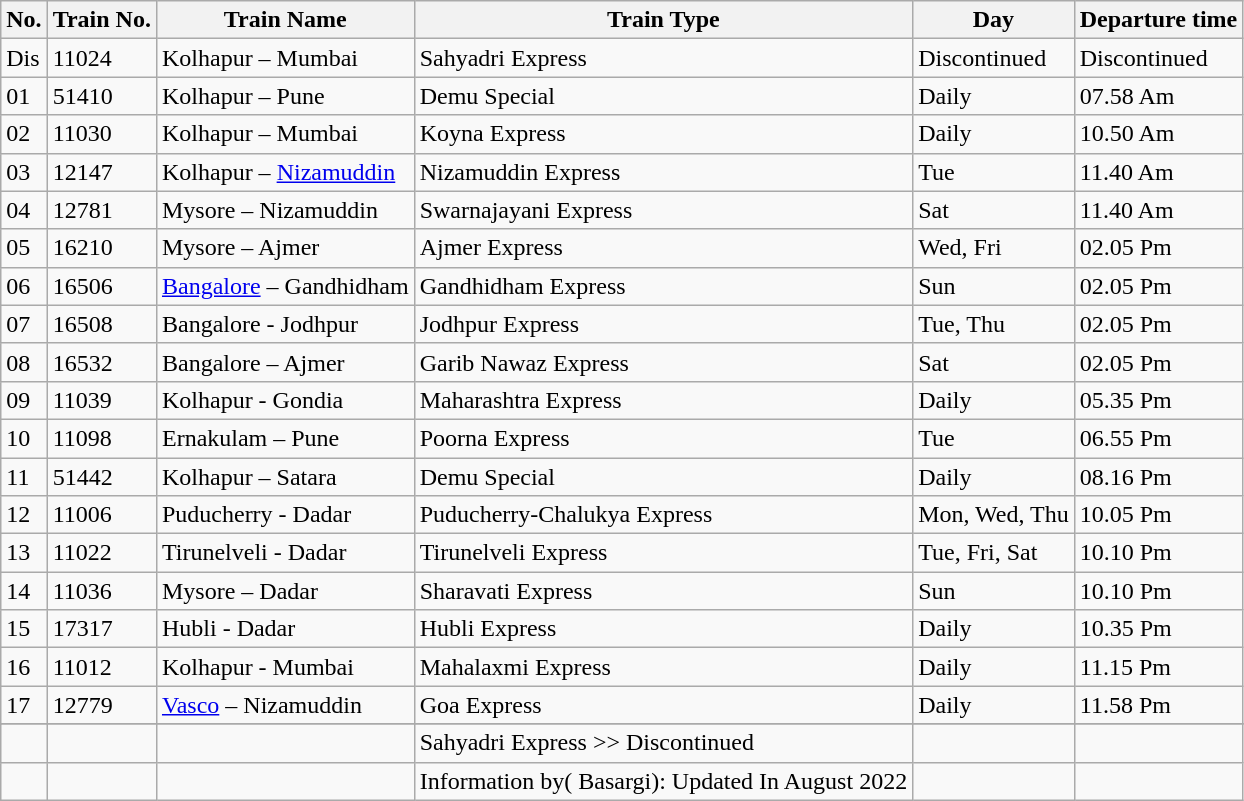<table class="wikitable sortable">
<tr>
<th>No.</th>
<th>Train No.</th>
<th>Train Name</th>
<th>Train Type</th>
<th>Day</th>
<th>Departure time</th>
</tr>
<tr>
<td>Dis</td>
<td>11024</td>
<td>Kolhapur – Mumbai</td>
<td>Sahyadri Express</td>
<td>Discontinued</td>
<td>Discontinued</td>
</tr>
<tr>
<td>01</td>
<td>51410</td>
<td>Kolhapur – Pune</td>
<td>Demu Special</td>
<td>Daily</td>
<td>07.58 Am</td>
</tr>
<tr>
<td>02</td>
<td>11030</td>
<td>Kolhapur – Mumbai</td>
<td>Koyna Express</td>
<td>Daily</td>
<td>10.50 Am</td>
</tr>
<tr>
<td>03</td>
<td>12147</td>
<td>Kolhapur – <a href='#'>Nizamuddin</a></td>
<td>Nizamuddin Express</td>
<td>Tue</td>
<td>11.40 Am</td>
</tr>
<tr>
<td>04</td>
<td>12781</td>
<td>Mysore – Nizamuddin</td>
<td>Swarnajayani Express</td>
<td>Sat</td>
<td>11.40 Am</td>
</tr>
<tr>
<td>05</td>
<td>16210</td>
<td>Mysore – Ajmer</td>
<td>Ajmer Express</td>
<td>Wed, Fri</td>
<td>02.05 Pm</td>
</tr>
<tr>
<td>06</td>
<td>16506</td>
<td><a href='#'>Bangalore</a> – Gandhidham</td>
<td>Gandhidham Express</td>
<td>Sun</td>
<td>02.05 Pm</td>
</tr>
<tr>
<td>07</td>
<td>16508</td>
<td>Bangalore - Jodhpur</td>
<td>Jodhpur Express</td>
<td>Tue, Thu</td>
<td>02.05 Pm</td>
</tr>
<tr>
<td>08</td>
<td>16532</td>
<td>Bangalore – Ajmer</td>
<td>Garib Nawaz Express</td>
<td>Sat</td>
<td>02.05 Pm</td>
</tr>
<tr>
<td>09</td>
<td>11039</td>
<td>Kolhapur - Gondia</td>
<td>Maharashtra Express</td>
<td>Daily</td>
<td>05.35 Pm</td>
</tr>
<tr>
<td>10</td>
<td>11098</td>
<td>Ernakulam – Pune</td>
<td>Poorna Express</td>
<td>Tue</td>
<td>06.55 Pm</td>
</tr>
<tr>
<td>11</td>
<td>51442</td>
<td>Kolhapur – Satara</td>
<td>Demu Special</td>
<td>Daily</td>
<td>08.16 Pm</td>
</tr>
<tr>
<td>12</td>
<td>11006</td>
<td>Puducherry - Dadar</td>
<td>Puducherry-Chalukya Express</td>
<td>Mon, Wed, Thu</td>
<td>10.05 Pm</td>
</tr>
<tr>
<td>13</td>
<td>11022</td>
<td>Tirunelveli -  Dadar</td>
<td>Tirunelveli  Express</td>
<td>Tue, Fri, Sat</td>
<td>10.10 Pm</td>
</tr>
<tr>
<td>14</td>
<td>11036</td>
<td>Mysore – Dadar</td>
<td>Sharavati Express</td>
<td>Sun</td>
<td>10.10 Pm</td>
</tr>
<tr>
<td>15</td>
<td>17317</td>
<td>Hubli - Dadar</td>
<td>Hubli Express</td>
<td>Daily</td>
<td>10.35 Pm</td>
</tr>
<tr>
<td>16</td>
<td>11012</td>
<td>Kolhapur - Mumbai</td>
<td>Mahalaxmi Express</td>
<td>Daily</td>
<td>11.15 Pm</td>
</tr>
<tr>
<td>17</td>
<td>12779</td>
<td><a href='#'>Vasco</a> – Nizamuddin</td>
<td>Goa Express</td>
<td>Daily</td>
<td>11.58 Pm</td>
</tr>
<tr>
</tr>
<tr>
<td></td>
<td></td>
<td></td>
<td>Sahyadri Express  >> Discontinued</td>
<td></td>
<td></td>
</tr>
<tr>
<td></td>
<td></td>
<td></td>
<td>Information by( Basargi): Updated In August 2022</td>
<td></td>
<td></td>
</tr>
</table>
